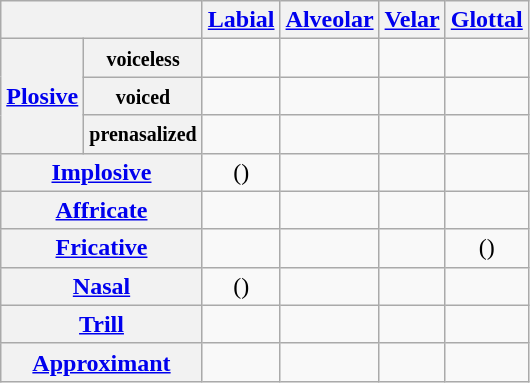<table class="wikitable" style="text-align:center">
<tr>
<th colspan=2></th>
<th><a href='#'>Labial</a></th>
<th><a href='#'>Alveolar</a></th>
<th><a href='#'>Velar</a></th>
<th><a href='#'>Glottal</a></th>
</tr>
<tr>
<th rowspan=3><a href='#'>Plosive</a></th>
<th><small>voiceless</small></th>
<td></td>
<td></td>
<td></td>
<td></td>
</tr>
<tr>
<th><small>voiced</small></th>
<td></td>
<td></td>
<td></td>
<td></td>
</tr>
<tr>
<th><small>prenasalized</small></th>
<td></td>
<td></td>
<td></td>
<td></td>
</tr>
<tr>
<th colspan=2><a href='#'>Implosive</a></th>
<td> ()</td>
<td></td>
<td></td>
<td></td>
</tr>
<tr>
<th colspan=2><a href='#'>Affricate</a></th>
<td></td>
<td></td>
<td></td>
<td></td>
</tr>
<tr>
<th colspan=2><a href='#'>Fricative</a></th>
<td></td>
<td></td>
<td></td>
<td>()</td>
</tr>
<tr>
<th colspan=2><a href='#'>Nasal</a></th>
<td> ()</td>
<td></td>
<td></td>
<td></td>
</tr>
<tr>
<th colspan=2><a href='#'>Trill</a></th>
<td></td>
<td></td>
<td></td>
<td></td>
</tr>
<tr>
<th colspan=2><a href='#'>Approximant</a></th>
<td></td>
<td></td>
<td></td>
<td></td>
</tr>
</table>
